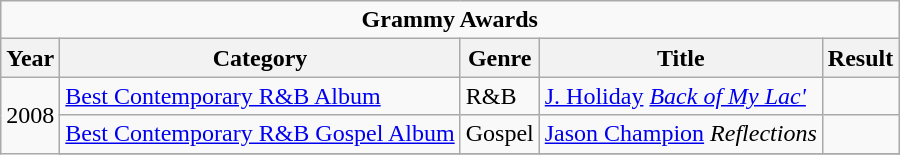<table class="wikitable">
<tr>
<td colspan=5 align=center><strong>Grammy Awards</strong></td>
</tr>
<tr>
<th>Year</th>
<th>Category</th>
<th>Genre</th>
<th>Title</th>
<th>Result</th>
</tr>
<tr>
<td rowspan=6>2008</td>
<td><a href='#'>Best Contemporary R&B Album</a></td>
<td>R&B</td>
<td><a href='#'>J. Holiday</a> <em><a href='#'>Back of My Lac'</a></em></td>
<td></td>
</tr>
<tr>
<td><a href='#'>Best Contemporary R&B Gospel Album</a></td>
<td>Gospel</td>
<td><a href='#'>Jason Champion</a> <em>Reflections</em></td>
<td></td>
</tr>
<tr>
</tr>
</table>
